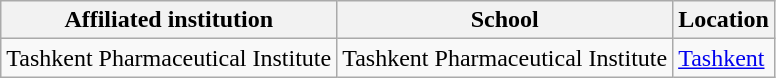<table class="wikitable sortable">
<tr>
<th>Affiliated institution</th>
<th>School</th>
<th>Location</th>
</tr>
<tr>
<td>Tashkent Pharmaceutical Institute</td>
<td>Tashkent Pharmaceutical Institute</td>
<td><a href='#'>Tashkent</a></td>
</tr>
</table>
